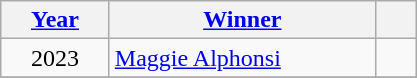<table class="wikitable">
<tr>
<th width=65><a href='#'>Year</a></th>
<th width=170><a href='#'>Winner</a></th>
<th width=20></th>
</tr>
<tr>
<td align=center>2023</td>
<td> <a href='#'>Maggie Alphonsi</a></td>
<td></td>
</tr>
<tr>
</tr>
</table>
